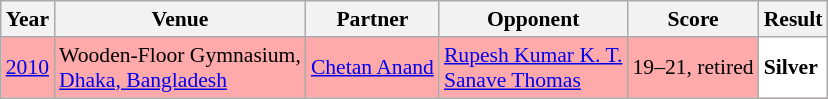<table class="sortable wikitable" style="font-size: 90%;">
<tr>
<th>Year</th>
<th>Venue</th>
<th>Partner</th>
<th>Opponent</th>
<th>Score</th>
<th>Result</th>
</tr>
<tr style="background:#FFAAAA">
<td align="center"><a href='#'>2010</a></td>
<td align="left">Wooden-Floor Gymnasium,<br><a href='#'>Dhaka, Bangladesh</a></td>
<td align="left"> <a href='#'>Chetan Anand</a></td>
<td align="left"> <a href='#'>Rupesh Kumar K. T.</a> <br>  <a href='#'>Sanave Thomas</a></td>
<td align="left">19–21, retired</td>
<td style="text-align:left; background:white"> <strong>Silver</strong></td>
</tr>
</table>
